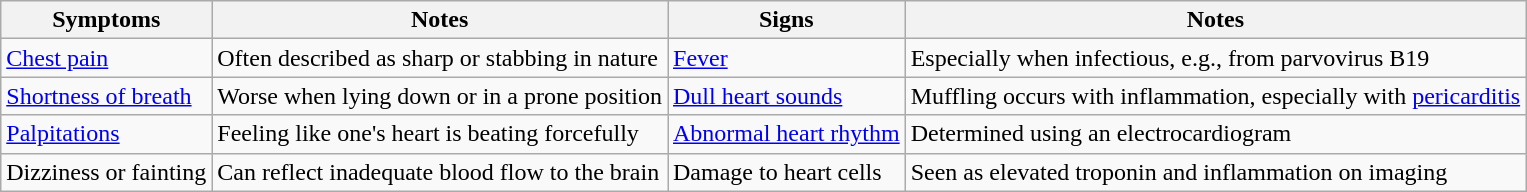<table class="wikitable">
<tr>
<th>Symptoms</th>
<th>Notes</th>
<th>Signs</th>
<th>Notes</th>
</tr>
<tr>
<td><a href='#'>Chest pain</a></td>
<td>Often described as sharp or stabbing in nature</td>
<td><a href='#'>Fever</a></td>
<td>Especially when infectious, e.g., from parvovirus B19</td>
</tr>
<tr>
<td><a href='#'>Shortness of breath</a></td>
<td>Worse when lying down or in a prone position</td>
<td><a href='#'>Dull heart sounds</a></td>
<td>Muffling occurs with inflammation, especially with <a href='#'>pericarditis</a></td>
</tr>
<tr>
<td><a href='#'>Palpitations</a></td>
<td>Feeling like one's heart is beating forcefully</td>
<td><a href='#'>Abnormal heart rhythm</a></td>
<td>Determined using an electrocardiogram</td>
</tr>
<tr>
<td>Dizziness or fainting</td>
<td>Can reflect inadequate blood flow to the brain</td>
<td>Damage to heart cells</td>
<td>Seen as elevated troponin and inflammation on imaging</td>
</tr>
</table>
